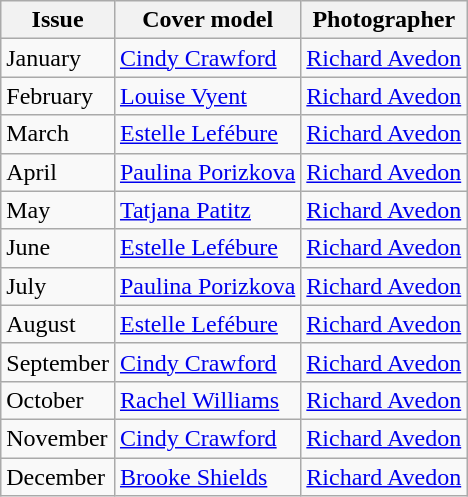<table class="sortable wikitable">
<tr>
<th>Issue</th>
<th>Cover model</th>
<th>Photographer</th>
</tr>
<tr>
<td>January</td>
<td><a href='#'>Cindy Crawford</a></td>
<td><a href='#'>Richard Avedon</a></td>
</tr>
<tr>
<td>February</td>
<td><a href='#'>Louise Vyent</a></td>
<td><a href='#'>Richard Avedon</a></td>
</tr>
<tr>
<td>March</td>
<td><a href='#'>Estelle Lefébure</a></td>
<td><a href='#'>Richard Avedon</a></td>
</tr>
<tr>
<td>April</td>
<td><a href='#'>Paulina Porizkova</a></td>
<td><a href='#'>Richard Avedon</a></td>
</tr>
<tr>
<td>May</td>
<td><a href='#'>Tatjana Patitz</a></td>
<td><a href='#'>Richard Avedon</a></td>
</tr>
<tr>
<td>June</td>
<td><a href='#'>Estelle Lefébure</a></td>
<td><a href='#'>Richard Avedon</a></td>
</tr>
<tr>
<td>July</td>
<td><a href='#'>Paulina Porizkova</a></td>
<td><a href='#'>Richard Avedon</a></td>
</tr>
<tr>
<td>August</td>
<td><a href='#'>Estelle Lefébure</a></td>
<td><a href='#'>Richard Avedon</a></td>
</tr>
<tr>
<td>September</td>
<td><a href='#'>Cindy Crawford</a></td>
<td><a href='#'>Richard Avedon</a></td>
</tr>
<tr>
<td>October</td>
<td><a href='#'>Rachel Williams</a></td>
<td><a href='#'>Richard Avedon</a></td>
</tr>
<tr>
<td>November</td>
<td><a href='#'>Cindy Crawford</a></td>
<td><a href='#'>Richard Avedon</a></td>
</tr>
<tr>
<td>December</td>
<td><a href='#'>Brooke Shields</a></td>
<td><a href='#'>Richard Avedon</a></td>
</tr>
</table>
